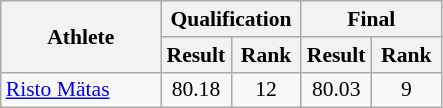<table class="wikitable" style="font-size:90%;text-align:center;">
<tr>
<th rowspan="2" width="100">Athlete</th>
<th colspan="2" width="80">Qualification</th>
<th colspan="2" width="80">Final</th>
</tr>
<tr>
<th width="40">Result</th>
<th width="40">Rank</th>
<th width="40">Result</th>
<th width="40">Rank</th>
</tr>
<tr>
<td align="left"><a href='#'>Risto Mätas</a></td>
<td>80.18</td>
<td>12</td>
<td>80.03</td>
<td>9</td>
</tr>
</table>
